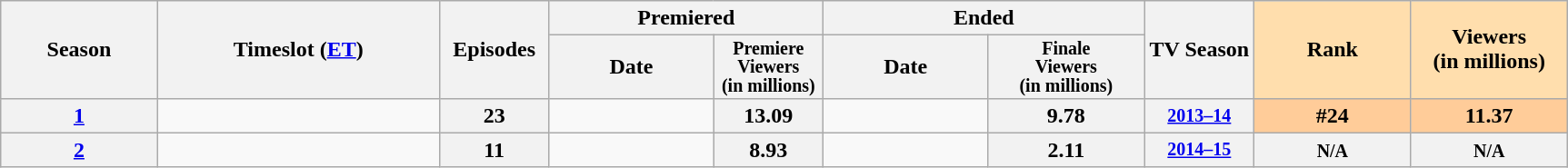<table class="wikitable">
<tr>
<th style="width:10%;" rowspan="2">Season</th>
<th style="width:18%;" rowspan="2">Timeslot (<a href='#'>ET</a>)</th>
<th style="width:7%;" rowspan="2">Episodes</th>
<th colspan=2>Premiered</th>
<th colspan=2>Ended</th>
<th style="width:7%;" rowspan="2">TV Season</th>
<th style="width:10%; background:#ffdead;" rowspan="2">Rank</th>
<th style="width:10%; background:#ffdead;" rowspan="2">Viewers<br>(in millions)</th>
</tr>
<tr>
<th>Date</th>
<th span style="width:7%; font-size:smaller; line-height:100%;">Premiere<br>Viewers<br>(in millions)</th>
<th>Date</th>
<th span style="width:10%; font-size:smaller; line-height:100%;">Finale<br>Viewers<br>(in millions)</th>
</tr>
<tr>
<th><strong><a href='#'>1</a></strong></th>
<td></td>
<th>23</th>
<td style="font-size:11px;line-height:110%"></td>
<th>13.09</th>
<td style="font-size:11px;line-height:110%"></td>
<th>9.78</th>
<th style="font-size:smaller"><a href='#'>2013–14</a></th>
<th style="background:#fc9;">#24</th>
<th style="background:#fc9;">11.37</th>
</tr>
<tr>
<th><strong><a href='#'>2</a></strong></th>
<td></td>
<th>11</th>
<td style="font-size:11px;line-height:110%"></td>
<th>8.93</th>
<td style="font-size:11px;line-height:110%"></td>
<th>2.11</th>
<th style="font-size:smaller"><a href='#'>2014–15</a></th>
<th><span><small>N/A</small></span></th>
<th><span><small>N/A</small></span></th>
</tr>
</table>
